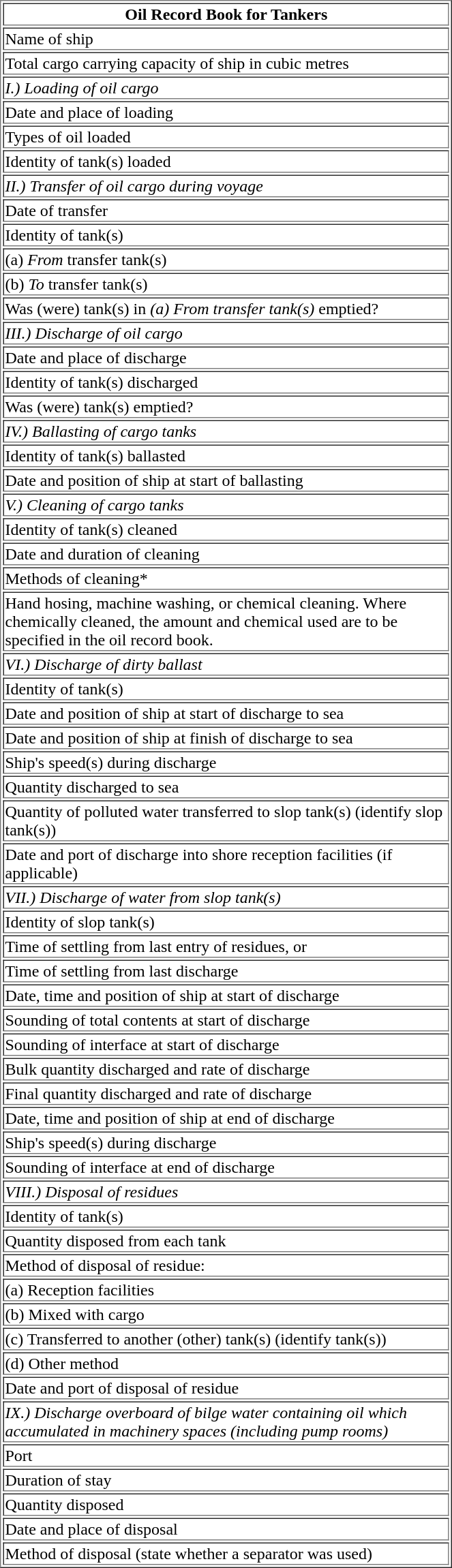<table border="1" width="35%">
<tr>
<th align="center">Oil Record Book for Tankers</th>
</tr>
<tr>
<td>Name of ship</td>
</tr>
<tr>
<td>Total cargo carrying capacity of ship in cubic metres</td>
</tr>
<tr>
<td><em>I.) Loading of oil cargo</em></td>
</tr>
<tr>
<td>Date and place of loading</td>
</tr>
<tr>
<td>Types of oil loaded</td>
</tr>
<tr>
<td>Identity of tank(s) loaded</td>
</tr>
<tr>
<td><em>II.) Transfer of oil cargo during voyage</em></td>
</tr>
<tr>
<td>Date of transfer</td>
</tr>
<tr>
<td>Identity of tank(s)</td>
</tr>
<tr>
<td>(a) <em>From</em> transfer tank(s)</td>
</tr>
<tr>
<td>(b) <em>To</em> transfer tank(s)</td>
</tr>
<tr>
<td>Was (were) tank(s) in <em>(a) From transfer tank(s)</em> emptied?</td>
</tr>
<tr>
<td><em>III.) Discharge of oil cargo</em></td>
</tr>
<tr>
<td>Date and place of discharge</td>
</tr>
<tr>
<td>Identity of tank(s) discharged</td>
</tr>
<tr>
<td>Was (were) tank(s) emptied?</td>
</tr>
<tr>
<td><em>IV.) Ballasting of cargo tanks</em></td>
</tr>
<tr>
<td>Identity of tank(s) ballasted</td>
</tr>
<tr>
<td>Date and position of ship at start of ballasting</td>
</tr>
<tr>
<td><em>V.) Cleaning of cargo tanks</em></td>
</tr>
<tr>
<td>Identity of tank(s) cleaned</td>
</tr>
<tr>
<td>Date and duration of cleaning</td>
</tr>
<tr>
<td>Methods of cleaning*</td>
</tr>
<tr>
<td>Hand hosing, machine washing, or chemical cleaning. Where chemically cleaned, the amount and chemical used are to be specified in the oil record book.</td>
</tr>
<tr>
<td><em>VI.) Discharge of dirty ballast</em></td>
</tr>
<tr>
<td>Identity of tank(s)</td>
</tr>
<tr>
<td>Date and position of ship at start of discharge to sea</td>
</tr>
<tr>
<td>Date and position of ship at finish of discharge to sea</td>
</tr>
<tr>
<td>Ship's speed(s) during discharge</td>
</tr>
<tr>
<td>Quantity discharged to sea</td>
</tr>
<tr>
<td>Quantity of polluted water transferred to slop tank(s) (identify slop tank(s))</td>
</tr>
<tr>
<td>Date and port of discharge into shore reception facilities (if applicable)</td>
</tr>
<tr>
<td><em>VII.) Discharge of water from slop tank(s)</em></td>
</tr>
<tr>
<td>Identity of slop tank(s)</td>
</tr>
<tr>
<td>Time of settling from last entry of residues, or</td>
</tr>
<tr>
<td>Time of settling from last discharge</td>
</tr>
<tr>
<td>Date, time and position of ship at start of discharge</td>
</tr>
<tr>
<td>Sounding of total contents at start of discharge</td>
</tr>
<tr>
<td>Sounding of interface at start of discharge</td>
</tr>
<tr>
<td>Bulk quantity discharged and rate of discharge</td>
</tr>
<tr>
<td>Final quantity discharged and rate of discharge</td>
</tr>
<tr>
<td>Date, time and position of ship at end of discharge</td>
</tr>
<tr>
<td>Ship's speed(s) during discharge</td>
</tr>
<tr>
<td>Sounding of interface at end of discharge</td>
</tr>
<tr>
<td><em>VIII.) Disposal of residues</em></td>
</tr>
<tr>
<td>Identity of tank(s)</td>
</tr>
<tr>
<td>Quantity disposed from each tank</td>
</tr>
<tr>
<td>Method of disposal of residue:</td>
</tr>
<tr>
<td>(a) Reception facilities</td>
</tr>
<tr>
<td>(b) Mixed with cargo</td>
</tr>
<tr>
<td>(c) Transferred to another (other) tank(s) (identify tank(s))</td>
</tr>
<tr>
<td>(d) Other method</td>
</tr>
<tr>
<td>Date and port of disposal of residue</td>
</tr>
<tr>
<td><em>IX.) Discharge overboard of bilge water containing oil which accumulated in machinery spaces (including pump rooms)</em></td>
</tr>
<tr>
<td>Port</td>
</tr>
<tr>
<td>Duration of stay</td>
</tr>
<tr>
<td>Quantity disposed</td>
</tr>
<tr>
<td>Date and place of disposal</td>
</tr>
<tr>
<td>Method of disposal (state whether a separator was used)</td>
</tr>
</table>
